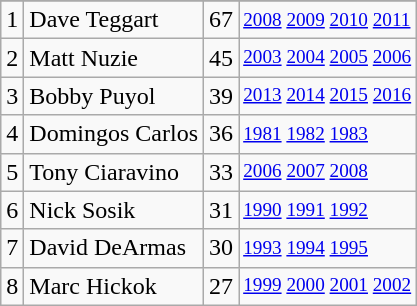<table class="wikitable">
<tr>
</tr>
<tr>
<td>1</td>
<td>Dave Teggart</td>
<td>67</td>
<td style="font-size:80%;"><a href='#'>2008</a> <a href='#'>2009</a> <a href='#'>2010</a> <a href='#'>2011</a></td>
</tr>
<tr>
<td>2</td>
<td>Matt Nuzie</td>
<td>45</td>
<td style="font-size:80%;"><a href='#'>2003</a> <a href='#'>2004</a> <a href='#'>2005</a> <a href='#'>2006</a></td>
</tr>
<tr>
<td>3</td>
<td>Bobby Puyol</td>
<td>39</td>
<td style="font-size:80%;"><a href='#'>2013</a> <a href='#'>2014</a> <a href='#'>2015</a> <a href='#'>2016</a></td>
</tr>
<tr>
<td>4</td>
<td>Domingos Carlos</td>
<td>36</td>
<td style="font-size:80%;"><a href='#'>1981</a> <a href='#'>1982</a> <a href='#'>1983</a></td>
</tr>
<tr>
<td>5</td>
<td>Tony Ciaravino</td>
<td>33</td>
<td style="font-size:80%;"><a href='#'>2006</a> <a href='#'>2007</a> <a href='#'>2008</a></td>
</tr>
<tr>
<td>6</td>
<td>Nick Sosik</td>
<td>31</td>
<td style="font-size:80%;"><a href='#'>1990</a> <a href='#'>1991</a> <a href='#'>1992</a></td>
</tr>
<tr>
<td>7</td>
<td>David DeArmas</td>
<td>30</td>
<td style="font-size:80%;"><a href='#'>1993</a> <a href='#'>1994</a> <a href='#'>1995</a></td>
</tr>
<tr>
<td>8</td>
<td>Marc Hickok</td>
<td>27</td>
<td style="font-size:80%;"><a href='#'>1999</a> <a href='#'>2000</a> <a href='#'>2001</a> <a href='#'>2002</a></td>
</tr>
</table>
